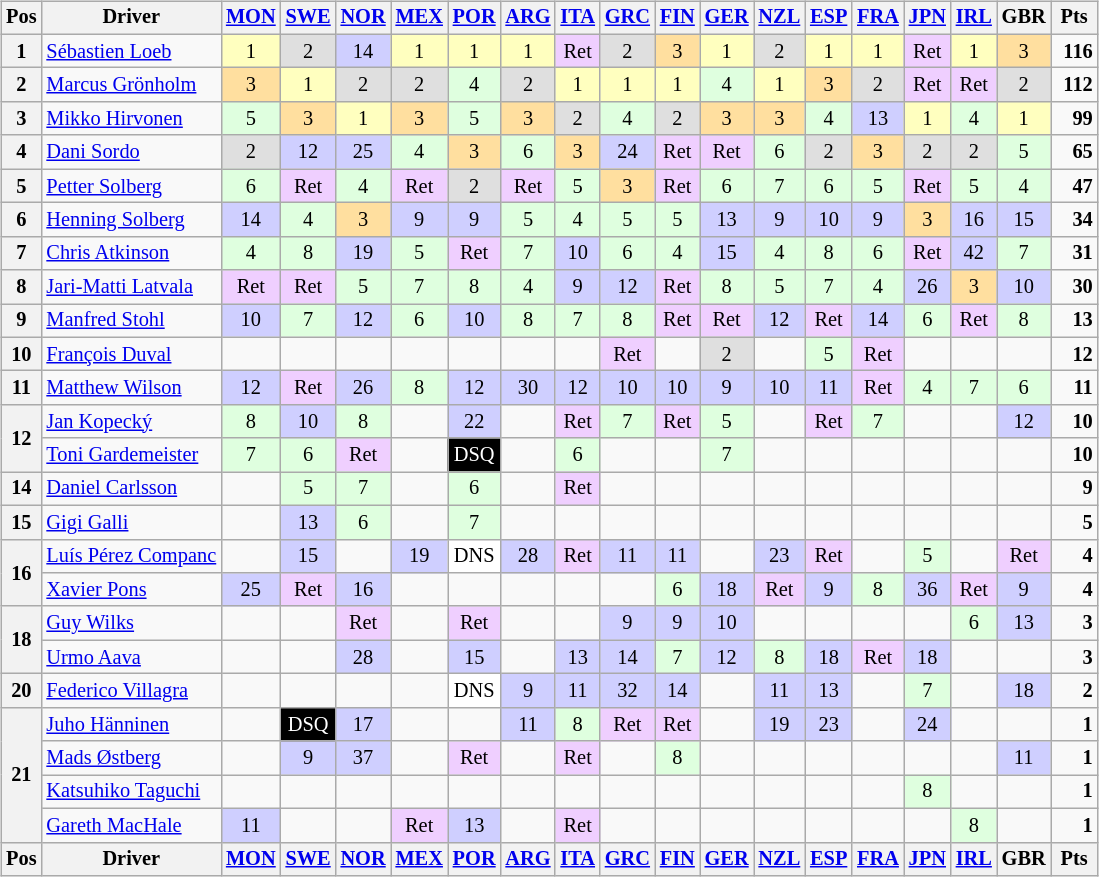<table>
<tr>
<td><br><table class="wikitable" style="font-size: 85%; text-align: center;">
<tr valign="top">
<th valign="middle">Pos</th>
<th valign="middle">Driver</th>
<th><a href='#'>MON</a><br></th>
<th><a href='#'>SWE</a><br></th>
<th><a href='#'>NOR</a><br></th>
<th><a href='#'>MEX</a><br></th>
<th><a href='#'>POR</a><br></th>
<th><a href='#'>ARG</a><br></th>
<th><a href='#'>ITA</a><br></th>
<th><a href='#'>GRC</a><br></th>
<th><a href='#'>FIN</a><br></th>
<th><a href='#'>GER</a><br></th>
<th><a href='#'>NZL</a><br></th>
<th><a href='#'>ESP</a><br></th>
<th><a href='#'>FRA</a><br></th>
<th><a href='#'>JPN</a><br></th>
<th><a href='#'>IRL</a><br></th>
<th>GBR<br></th>
<th valign="middle"> Pts </th>
</tr>
<tr>
<th>1</th>
<td align=left> <a href='#'>Sébastien Loeb</a></td>
<td style="background:#ffffbf;">1</td>
<td style="background:#dfdfdf;">2</td>
<td style="background:#cfcfff;">14</td>
<td style="background:#ffffbf;">1</td>
<td style="background:#ffffbf;">1</td>
<td style="background:#ffffbf;">1</td>
<td style="background:#efcfff;">Ret</td>
<td style="background:#dfdfdf;">2</td>
<td style="background:#ffdf9f;">3</td>
<td style="background:#ffffbf;">1</td>
<td style="background:#dfdfdf;">2</td>
<td style="background:#ffffbf;">1</td>
<td style="background:#ffffbf;">1</td>
<td style="background:#efcfff;">Ret</td>
<td style="background:#ffffbf;">1</td>
<td style="background:#ffdf9f;">3</td>
<td align="right"><strong>116</strong></td>
</tr>
<tr>
<th>2</th>
<td align=left> <a href='#'>Marcus Grönholm</a></td>
<td style="background:#ffdf9f;">3</td>
<td style="background:#ffffbf;">1</td>
<td style="background:#dfdfdf;">2</td>
<td style="background:#dfdfdf;">2</td>
<td style="background:#dfffdf;">4</td>
<td style="background:#dfdfdf;">2</td>
<td style="background:#ffffbf;">1</td>
<td style="background:#ffffbf;">1</td>
<td style="background:#ffffbf;">1</td>
<td style="background:#dfffdf;">4</td>
<td style="background:#ffffbf;">1</td>
<td style="background:#ffdf9f;">3</td>
<td style="background:#dfdfdf;">2</td>
<td style="background:#efcfff;">Ret</td>
<td style="background:#efcfff;">Ret</td>
<td style="background:#dfdfdf;">2</td>
<td align="right"><strong>112</strong></td>
</tr>
<tr>
<th>3</th>
<td align=left> <a href='#'>Mikko Hirvonen</a></td>
<td style="background:#dfffdf;">5</td>
<td style="background:#ffdf9f;">3</td>
<td style="background:#ffffbf;">1</td>
<td style="background:#ffdf9f;">3</td>
<td style="background:#dfffdf;">5</td>
<td style="background:#ffdf9f;">3</td>
<td style="background:#dfdfdf;">2</td>
<td style="background:#dfffdf;">4</td>
<td style="background:#dfdfdf;">2</td>
<td style="background:#ffdf9f;">3</td>
<td style="background:#ffdf9f;">3</td>
<td style="background:#dfffdf;">4</td>
<td style="background:#cfcfff;">13</td>
<td style="background:#ffffbf;">1</td>
<td style="background:#dfffdf;">4</td>
<td style="background:#ffffbf;">1</td>
<td align="right"><strong>99</strong></td>
</tr>
<tr>
<th>4</th>
<td align=left> <a href='#'>Dani Sordo</a></td>
<td style="background:#dfdfdf;">2</td>
<td style="background:#cfcfff;">12</td>
<td style="background:#cfcfff;">25</td>
<td style="background:#dfffdf;">4</td>
<td style="background:#ffdf9f;">3</td>
<td style="background:#dfffdf;">6</td>
<td style="background:#ffdf9f;">3</td>
<td style="background:#cfcfff;">24</td>
<td style="background:#efcfff;">Ret</td>
<td style="background:#efcfff;">Ret</td>
<td style="background:#dfffdf;">6</td>
<td style="background:#dfdfdf;">2</td>
<td style="background:#ffdf9f;">3</td>
<td style="background:#dfdfdf;">2</td>
<td style="background:#dfdfdf;">2</td>
<td style="background:#dfffdf;">5</td>
<td align="right"><strong>65</strong></td>
</tr>
<tr>
<th>5</th>
<td align=left> <a href='#'>Petter Solberg</a></td>
<td style="background:#dfffdf;">6</td>
<td style="background:#efcfff;">Ret</td>
<td style="background:#dfffdf;">4</td>
<td style="background:#efcfff;">Ret</td>
<td style="background:#dfdfdf;">2</td>
<td style="background:#efcfff;">Ret</td>
<td style="background:#dfffdf;">5</td>
<td style="background:#ffdf9f;">3</td>
<td style="background:#efcfff;">Ret</td>
<td style="background:#dfffdf;">6</td>
<td style="background:#dfffdf;">7</td>
<td style="background:#dfffdf;">6</td>
<td style="background:#dfffdf;">5</td>
<td style="background:#efcfff;">Ret</td>
<td style="background:#dfffdf;">5</td>
<td style="background:#dfffdf;">4</td>
<td align="right"><strong>47</strong></td>
</tr>
<tr>
<th>6</th>
<td align=left> <a href='#'>Henning Solberg</a></td>
<td style="background:#cfcfff;">14</td>
<td style="background:#dfffdf;">4</td>
<td style="background:#ffdf9f;">3</td>
<td style="background:#cfcfff;">9</td>
<td style="background:#cfcfff;">9</td>
<td style="background:#dfffdf;">5</td>
<td style="background:#dfffdf;">4</td>
<td style="background:#dfffdf;">5</td>
<td style="background:#dfffdf;">5</td>
<td style="background:#cfcfff;">13</td>
<td style="background:#cfcfff;">9</td>
<td style="background:#cfcfff;">10</td>
<td style="background:#cfcfff;">9</td>
<td style="background:#ffdf9f;">3</td>
<td style="background:#cfcfff;">16</td>
<td style="background:#cfcfff;">15</td>
<td align="right"><strong>34</strong></td>
</tr>
<tr>
<th>7</th>
<td align=left> <a href='#'>Chris Atkinson</a></td>
<td style="background:#dfffdf;">4</td>
<td style="background:#dfffdf;">8</td>
<td style="background:#cfcfff;">19</td>
<td style="background:#dfffdf;">5</td>
<td style="background:#efcfff;">Ret</td>
<td style="background:#dfffdf;">7</td>
<td style="background:#cfcfff;">10</td>
<td style="background:#dfffdf;">6</td>
<td style="background:#dfffdf;">4</td>
<td style="background:#cfcfff;">15</td>
<td style="background:#dfffdf;">4</td>
<td style="background:#dfffdf;">8</td>
<td style="background:#dfffdf;">6</td>
<td style="background:#efcfff;">Ret</td>
<td style="background:#cfcfff;">42</td>
<td style="background:#dfffdf;">7</td>
<td align="right"><strong>31</strong></td>
</tr>
<tr>
<th>8</th>
<td align=left> <a href='#'>Jari-Matti Latvala</a></td>
<td style="background:#efcfff;">Ret</td>
<td style="background:#efcfff;">Ret</td>
<td style="background:#dfffdf;">5</td>
<td style="background:#dfffdf;">7</td>
<td style="background:#dfffdf;">8</td>
<td style="background:#dfffdf;">4</td>
<td style="background:#cfcfff;">9</td>
<td style="background:#cfcfff;">12</td>
<td style="background:#efcfff;">Ret</td>
<td style="background:#dfffdf;">8</td>
<td style="background:#dfffdf;">5</td>
<td style="background:#dfffdf;">7</td>
<td style="background:#dfffdf;">4</td>
<td style="background:#cfcfff;">26</td>
<td style="background:#ffdf9f;">3</td>
<td style="background:#cfcfff;">10</td>
<td align="right"><strong>30</strong></td>
</tr>
<tr>
<th>9</th>
<td align=left> <a href='#'>Manfred Stohl</a></td>
<td style="background:#cfcfff;">10</td>
<td style="background:#dfffdf;">7</td>
<td style="background:#cfcfff;">12</td>
<td style="background:#dfffdf;">6</td>
<td style="background:#cfcfff;">10</td>
<td style="background:#dfffdf;">8</td>
<td style="background:#dfffdf;">7</td>
<td style="background:#dfffdf;">8</td>
<td style="background:#efcfff;">Ret</td>
<td style="background:#efcfff;">Ret</td>
<td style="background:#cfcfff;">12</td>
<td style="background:#efcfff;">Ret</td>
<td style="background:#cfcfff;">14</td>
<td style="background:#dfffdf;">6</td>
<td style="background:#efcfff;">Ret</td>
<td style="background:#dfffdf;">8</td>
<td align="right"><strong>13</strong></td>
</tr>
<tr>
<th>10</th>
<td align=left> <a href='#'>François Duval</a></td>
<td></td>
<td></td>
<td></td>
<td></td>
<td></td>
<td></td>
<td></td>
<td style="background:#efcfff;">Ret</td>
<td></td>
<td style="background:#dfdfdf;">2</td>
<td></td>
<td style="background:#dfffdf;">5</td>
<td style="background:#efcfff;">Ret</td>
<td></td>
<td></td>
<td></td>
<td align="right"><strong>12</strong></td>
</tr>
<tr>
<th>11</th>
<td align=left> <a href='#'>Matthew Wilson</a></td>
<td style="background:#cfcfff;">12</td>
<td style="background:#efcfff;">Ret</td>
<td style="background:#cfcfff;">26</td>
<td style="background:#dfffdf;">8</td>
<td style="background:#cfcfff;">12</td>
<td style="background:#cfcfff;">30</td>
<td style="background:#cfcfff;">12</td>
<td style="background:#cfcfff;">10</td>
<td style="background:#cfcfff;">10</td>
<td style="background:#cfcfff;">9</td>
<td style="background:#cfcfff;">10</td>
<td style="background:#cfcfff;">11</td>
<td style="background:#efcfff;">Ret</td>
<td style="background:#dfffdf;">4</td>
<td style="background:#dfffdf;">7</td>
<td style="background:#dfffdf;">6</td>
<td align="right"><strong>11</strong></td>
</tr>
<tr>
<th rowspan="2">12</th>
<td align=left> <a href='#'>Jan Kopecký</a></td>
<td style="background:#dfffdf;">8</td>
<td style="background:#cfcfff;">10</td>
<td style="background:#dfffdf;">8</td>
<td></td>
<td style="background:#cfcfff;">22</td>
<td></td>
<td style="background:#efcfff;">Ret</td>
<td style="background:#dfffdf;">7</td>
<td style="background:#efcfff;">Ret</td>
<td style="background:#dfffdf;">5</td>
<td></td>
<td style="background:#efcfff;">Ret</td>
<td style="background:#dfffdf;">7</td>
<td></td>
<td></td>
<td style="background:#cfcfff;">12</td>
<td align="right"><strong>10</strong></td>
</tr>
<tr>
<td align=left> <a href='#'>Toni Gardemeister</a></td>
<td style="background:#dfffdf;">7</td>
<td style="background:#dfffdf;">6</td>
<td style="background:#efcfff;">Ret</td>
<td></td>
<td style="background:#000000; color:white;">DSQ</td>
<td></td>
<td style="background:#dfffdf;">6</td>
<td></td>
<td></td>
<td style="background:#dfffdf;">7</td>
<td></td>
<td></td>
<td></td>
<td></td>
<td></td>
<td></td>
<td align="right"><strong>10</strong></td>
</tr>
<tr>
<th>14</th>
<td align=left> <a href='#'>Daniel Carlsson</a></td>
<td></td>
<td style="background:#dfffdf;">5</td>
<td style="background:#dfffdf;">7</td>
<td></td>
<td style="background:#dfffdf;">6</td>
<td></td>
<td style="background:#efcfff;">Ret</td>
<td></td>
<td></td>
<td></td>
<td></td>
<td></td>
<td></td>
<td></td>
<td></td>
<td></td>
<td align="right"><strong>9</strong></td>
</tr>
<tr>
<th>15</th>
<td align=left> <a href='#'>Gigi Galli</a></td>
<td></td>
<td style="background:#cfcfff;">13</td>
<td style="background:#dfffdf;">6</td>
<td></td>
<td style="background:#dfffdf;">7</td>
<td></td>
<td></td>
<td></td>
<td></td>
<td></td>
<td></td>
<td></td>
<td></td>
<td></td>
<td></td>
<td></td>
<td align="right"><strong>5</strong></td>
</tr>
<tr>
<th rowspan="2">16</th>
<td align=left> <a href='#'>Luís Pérez Companc</a></td>
<td></td>
<td style="background:#cfcfff;">15</td>
<td></td>
<td style="background:#cfcfff;">19</td>
<td style="background:#ffffff;">DNS</td>
<td style="background:#cfcfff;">28</td>
<td style="background:#efcfff;">Ret</td>
<td style="background:#cfcfff;">11</td>
<td style="background:#cfcfff;">11</td>
<td></td>
<td style="background:#cfcfff;">23</td>
<td style="background:#efcfff;">Ret</td>
<td></td>
<td style="background:#dfffdf;">5</td>
<td></td>
<td style="background:#efcfff;">Ret</td>
<td align="right"><strong>4</strong></td>
</tr>
<tr>
<td align=left> <a href='#'>Xavier Pons</a></td>
<td style="background:#cfcfff;">25</td>
<td style="background:#efcfff;">Ret</td>
<td style="background:#cfcfff;">16</td>
<td></td>
<td></td>
<td></td>
<td></td>
<td></td>
<td style="background:#dfffdf;">6</td>
<td style="background:#cfcfff;">18</td>
<td style="background:#efcfff;">Ret</td>
<td style="background:#cfcfff;">9</td>
<td style="background:#dfffdf;">8</td>
<td style="background:#cfcfff;">36</td>
<td style="background:#efcfff;">Ret</td>
<td style="background:#cfcfff;">9</td>
<td align="right"><strong>4</strong></td>
</tr>
<tr>
<th rowspan="2">18</th>
<td align=left> <a href='#'>Guy Wilks</a></td>
<td></td>
<td></td>
<td style="background:#efcfff;">Ret</td>
<td></td>
<td style="background:#efcfff;">Ret</td>
<td></td>
<td></td>
<td style="background:#cfcfff;">9</td>
<td style="background:#cfcfff;">9</td>
<td style="background:#cfcfff;">10</td>
<td></td>
<td></td>
<td></td>
<td></td>
<td style="background:#dfffdf;">6</td>
<td style="background:#cfcfff;">13</td>
<td align="right"><strong>3</strong></td>
</tr>
<tr>
<td align=left> <a href='#'>Urmo Aava</a></td>
<td></td>
<td></td>
<td style="background:#cfcfff;">28</td>
<td></td>
<td style="background:#cfcfff;">15</td>
<td></td>
<td style="background:#cfcfff;">13</td>
<td style="background:#cfcfff;">14</td>
<td style="background:#dfffdf;">7</td>
<td style="background:#cfcfff;">12</td>
<td style="background:#dfffdf;">8</td>
<td style="background:#cfcfff;">18</td>
<td style="background:#efcfff;">Ret</td>
<td style="background:#cfcfff;">18</td>
<td></td>
<td></td>
<td align="right"><strong>3</strong></td>
</tr>
<tr>
<th>20</th>
<td align=left> <a href='#'>Federico Villagra</a></td>
<td></td>
<td></td>
<td></td>
<td></td>
<td style="background:#ffffff;">DNS</td>
<td style="background:#cfcfff;">9</td>
<td style="background:#cfcfff;">11</td>
<td style="background:#cfcfff;">32</td>
<td style="background:#cfcfff;">14</td>
<td></td>
<td style="background:#cfcfff;">11</td>
<td style="background:#cfcfff;">13</td>
<td></td>
<td style="background:#dfffdf;">7</td>
<td></td>
<td style="background:#cfcfff;">18</td>
<td align="right"><strong>2</strong></td>
</tr>
<tr>
<th rowspan="4">21</th>
<td align=left> <a href='#'>Juho Hänninen</a></td>
<td></td>
<td style="background:#000000; color:white;">DSQ</td>
<td style="background:#cfcfff;">17</td>
<td></td>
<td></td>
<td style="background:#cfcfff;">11</td>
<td style="background:#dfffdf;">8</td>
<td style="background:#efcfff;">Ret</td>
<td style="background:#efcfff;">Ret</td>
<td></td>
<td style="background:#cfcfff;">19</td>
<td style="background:#cfcfff;">23</td>
<td></td>
<td style="background:#cfcfff;">24</td>
<td></td>
<td></td>
<td align="right"><strong>1</strong></td>
</tr>
<tr>
<td align=left> <a href='#'>Mads Østberg</a></td>
<td></td>
<td style="background:#cfcfff;">9</td>
<td style="background:#cfcfff;">37</td>
<td></td>
<td style="background:#efcfff;">Ret</td>
<td></td>
<td style="background:#efcfff;">Ret</td>
<td></td>
<td style="background:#dfffdf;">8</td>
<td></td>
<td></td>
<td></td>
<td></td>
<td></td>
<td></td>
<td style="background:#cfcfff;">11</td>
<td align="right"><strong>1</strong></td>
</tr>
<tr>
<td align=left> <a href='#'>Katsuhiko Taguchi</a></td>
<td></td>
<td></td>
<td></td>
<td></td>
<td></td>
<td></td>
<td></td>
<td></td>
<td></td>
<td></td>
<td></td>
<td></td>
<td></td>
<td style="background:#dfffdf;">8</td>
<td></td>
<td></td>
<td align="right"><strong>1</strong></td>
</tr>
<tr>
<td align=left> <a href='#'>Gareth MacHale</a></td>
<td style="background:#cfcfff;">11</td>
<td></td>
<td></td>
<td style="background:#efcfff;">Ret</td>
<td style="background:#cfcfff;">13</td>
<td></td>
<td style="background:#efcfff;">Ret</td>
<td></td>
<td></td>
<td></td>
<td></td>
<td></td>
<td></td>
<td></td>
<td style="background:#dfffdf;">8</td>
<td></td>
<td align="right"><strong>1</strong></td>
</tr>
<tr valign="top">
<th valign="middle">Pos</th>
<th valign="middle">Driver</th>
<th><a href='#'>MON</a><br></th>
<th><a href='#'>SWE</a><br></th>
<th><a href='#'>NOR</a><br></th>
<th><a href='#'>MEX</a><br></th>
<th><a href='#'>POR</a><br></th>
<th><a href='#'>ARG</a><br></th>
<th><a href='#'>ITA</a><br></th>
<th><a href='#'>GRC</a><br></th>
<th><a href='#'>FIN</a><br></th>
<th><a href='#'>GER</a><br></th>
<th><a href='#'>NZL</a><br></th>
<th><a href='#'>ESP</a><br></th>
<th><a href='#'>FRA</a><br></th>
<th><a href='#'>JPN</a><br></th>
<th><a href='#'>IRL</a><br></th>
<th>GBR<br></th>
<th valign="middle"> Pts </th>
</tr>
</table>
</td>
<td valign="top"><br></td>
</tr>
</table>
